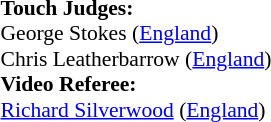<table width=100% style="font-size: 90%">
<tr>
<td><br><strong>Touch Judges:</strong>
<br>George Stokes (<a href='#'>England</a>)
<br>Chris Leatherbarrow (<a href='#'>England</a>)
<br><strong>Video Referee:</strong>
<br><a href='#'>Richard Silverwood</a> (<a href='#'>England</a>)</td>
</tr>
</table>
